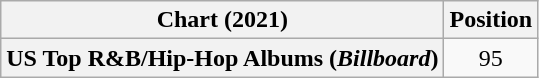<table class="wikitable plainrowheaders" style="text-align:center">
<tr>
<th scope="col">Chart (2021)</th>
<th scope="col">Position</th>
</tr>
<tr>
<th scope="row">US Top R&B/Hip-Hop Albums (<em>Billboard</em>)</th>
<td>95</td>
</tr>
</table>
